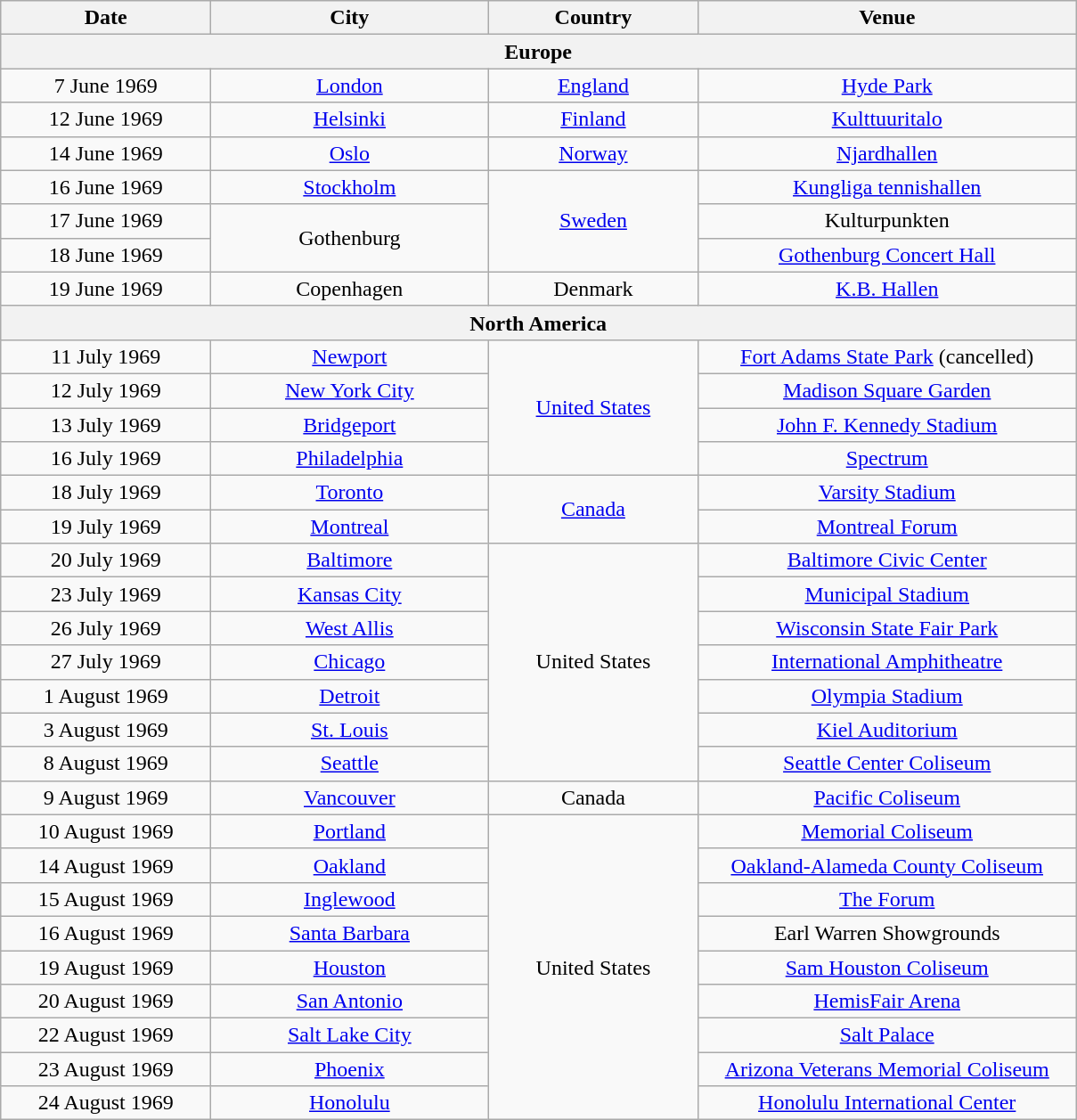<table class="wikitable" style="text-align:center;">
<tr>
<th style="width:150px;">Date</th>
<th style="width:200px;">City</th>
<th style="width:150px;">Country</th>
<th style="width:275px;">Venue</th>
</tr>
<tr>
<th colspan="4">Europe</th>
</tr>
<tr>
<td>7 June 1969</td>
<td><a href='#'>London</a></td>
<td><a href='#'>England</a></td>
<td><a href='#'>Hyde Park</a></td>
</tr>
<tr>
<td>12 June 1969</td>
<td><a href='#'>Helsinki</a></td>
<td><a href='#'>Finland</a></td>
<td><a href='#'>Kulttuuritalo</a></td>
</tr>
<tr>
<td>14 June 1969</td>
<td><a href='#'>Oslo</a></td>
<td><a href='#'>Norway</a></td>
<td><a href='#'>Njardhallen</a></td>
</tr>
<tr>
<td>16 June 1969</td>
<td><a href='#'>Stockholm</a></td>
<td rowspan="3"><a href='#'>Sweden</a></td>
<td><a href='#'>Kungliga tennishallen</a></td>
</tr>
<tr>
<td>17 June 1969</td>
<td rowspan="2">Gothenburg</td>
<td>Kulturpunkten</td>
</tr>
<tr>
<td>18 June 1969</td>
<td><a href='#'>Gothenburg Concert Hall</a></td>
</tr>
<tr>
<td>19 June 1969</td>
<td>Copenhagen</td>
<td>Denmark</td>
<td><a href='#'>K.B. Hallen</a></td>
</tr>
<tr>
<th colspan="4">North America</th>
</tr>
<tr>
<td>11 July 1969</td>
<td><a href='#'>Newport</a></td>
<td rowspan="4"><a href='#'>United States</a></td>
<td><a href='#'>Fort Adams State Park</a> (cancelled)</td>
</tr>
<tr>
<td>12 July 1969</td>
<td><a href='#'>New York City</a></td>
<td><a href='#'>Madison Square Garden</a></td>
</tr>
<tr>
<td>13 July 1969</td>
<td><a href='#'>Bridgeport</a></td>
<td><a href='#'>John F. Kennedy Stadium</a></td>
</tr>
<tr>
<td>16 July 1969</td>
<td><a href='#'>Philadelphia</a></td>
<td><a href='#'>Spectrum</a></td>
</tr>
<tr>
<td>18 July 1969</td>
<td><a href='#'>Toronto</a></td>
<td rowspan="2"><a href='#'>Canada</a></td>
<td><a href='#'>Varsity Stadium</a></td>
</tr>
<tr>
<td>19 July 1969</td>
<td><a href='#'>Montreal</a></td>
<td><a href='#'>Montreal Forum</a></td>
</tr>
<tr>
<td>20 July 1969</td>
<td><a href='#'>Baltimore</a></td>
<td rowspan="7">United States</td>
<td><a href='#'>Baltimore Civic Center</a></td>
</tr>
<tr>
<td>23 July 1969</td>
<td><a href='#'>Kansas City</a></td>
<td><a href='#'>Municipal Stadium</a></td>
</tr>
<tr>
<td>26 July 1969</td>
<td><a href='#'>West Allis</a></td>
<td><a href='#'>Wisconsin State Fair Park</a></td>
</tr>
<tr>
<td>27 July 1969</td>
<td><a href='#'>Chicago</a></td>
<td><a href='#'>International Amphitheatre</a></td>
</tr>
<tr>
<td>1 August 1969</td>
<td><a href='#'>Detroit</a></td>
<td><a href='#'>Olympia Stadium</a></td>
</tr>
<tr>
<td>3 August 1969</td>
<td><a href='#'>St. Louis</a></td>
<td><a href='#'>Kiel Auditorium</a></td>
</tr>
<tr>
<td>8 August 1969</td>
<td><a href='#'>Seattle</a></td>
<td><a href='#'>Seattle Center Coliseum</a></td>
</tr>
<tr>
<td>9 August 1969</td>
<td><a href='#'>Vancouver</a></td>
<td>Canada</td>
<td><a href='#'>Pacific Coliseum</a></td>
</tr>
<tr>
<td>10 August 1969</td>
<td><a href='#'>Portland</a></td>
<td rowspan="9">United States</td>
<td><a href='#'>Memorial Coliseum</a></td>
</tr>
<tr>
<td>14 August 1969</td>
<td><a href='#'>Oakland</a></td>
<td><a href='#'>Oakland-Alameda County Coliseum</a></td>
</tr>
<tr>
<td>15 August 1969</td>
<td><a href='#'>Inglewood</a></td>
<td><a href='#'>The Forum</a></td>
</tr>
<tr>
<td>16 August 1969</td>
<td><a href='#'>Santa Barbara</a></td>
<td>Earl Warren Showgrounds</td>
</tr>
<tr>
<td>19 August 1969</td>
<td><a href='#'>Houston</a></td>
<td><a href='#'>Sam Houston Coliseum</a></td>
</tr>
<tr>
<td>20 August 1969</td>
<td><a href='#'>San Antonio</a></td>
<td><a href='#'>HemisFair Arena</a></td>
</tr>
<tr>
<td>22 August 1969</td>
<td><a href='#'>Salt Lake City</a></td>
<td><a href='#'>Salt Palace</a></td>
</tr>
<tr>
<td>23 August 1969</td>
<td><a href='#'>Phoenix</a></td>
<td><a href='#'>Arizona Veterans Memorial Coliseum</a></td>
</tr>
<tr>
<td>24 August 1969</td>
<td><a href='#'>Honolulu</a></td>
<td><a href='#'>Honolulu International Center</a></td>
</tr>
</table>
